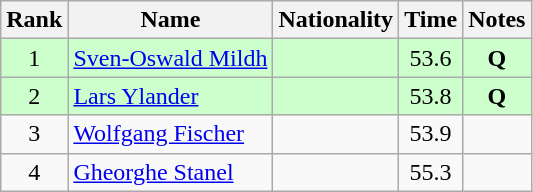<table class="wikitable sortable" style="text-align:center">
<tr>
<th>Rank</th>
<th>Name</th>
<th>Nationality</th>
<th>Time</th>
<th>Notes</th>
</tr>
<tr bgcolor=ccffcc>
<td>1</td>
<td align=left><a href='#'>Sven-Oswald Mildh</a></td>
<td align=left></td>
<td>53.6</td>
<td><strong>Q</strong></td>
</tr>
<tr bgcolor=ccffcc>
<td>2</td>
<td align=left><a href='#'>Lars Ylander</a></td>
<td align=left></td>
<td>53.8</td>
<td><strong>Q</strong></td>
</tr>
<tr>
<td>3</td>
<td align=left><a href='#'>Wolfgang Fischer</a></td>
<td align=left></td>
<td>53.9</td>
<td></td>
</tr>
<tr>
<td>4</td>
<td align=left><a href='#'>Gheorghe Stanel</a></td>
<td align=left></td>
<td>55.3</td>
<td></td>
</tr>
</table>
